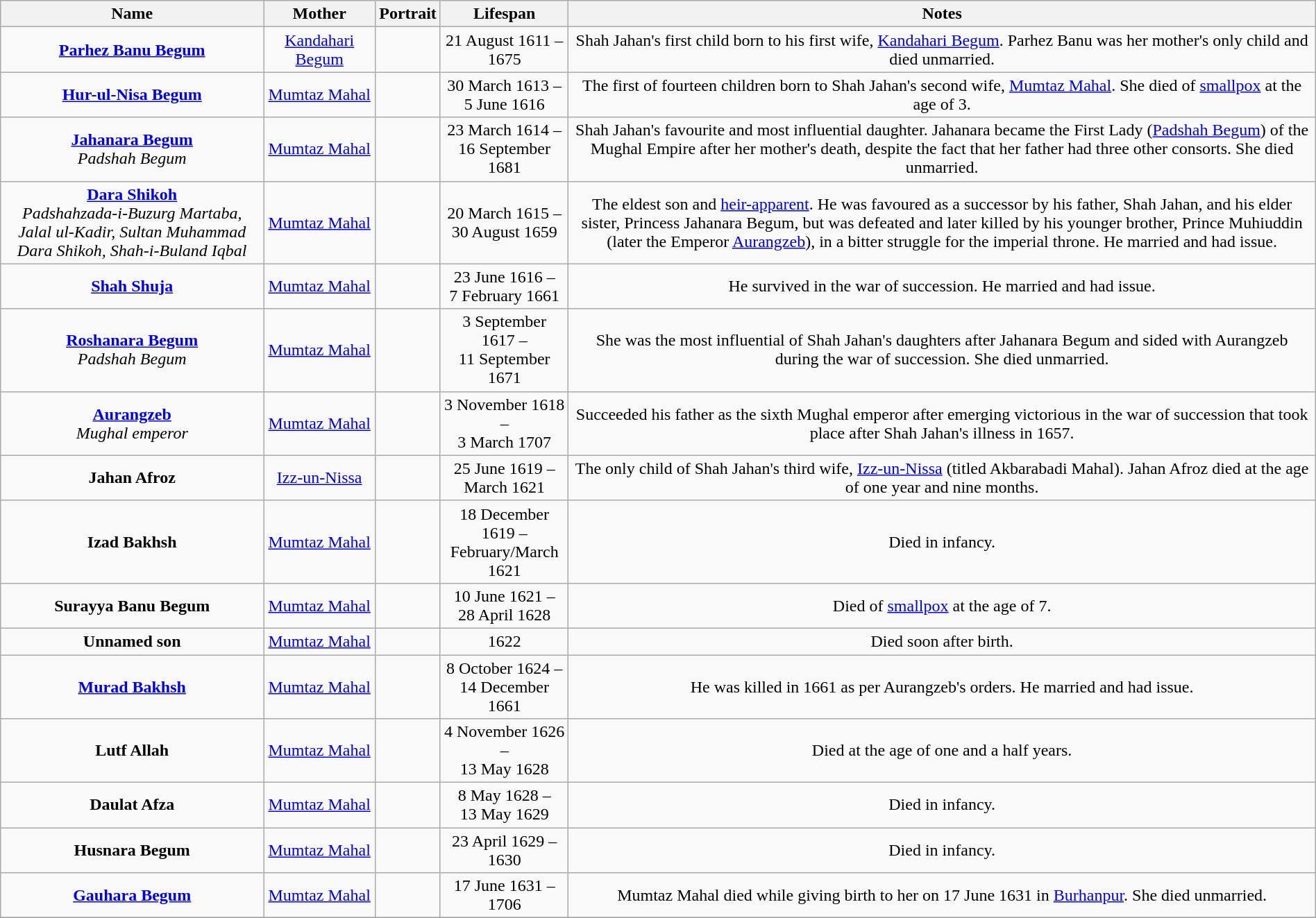<table style="text-align:center; width:100%" class="wikitable">
<tr>
<th width=20%>Name</th>
<th width=100px>Mother</th>
<th>Portrait</th>
<th>Lifespan</th>
<th>Notes</th>
</tr>
<tr>
<td><strong><a href='#'>Parhez Banu Begum</a></strong></td>
<td><a href='#'>Kandahari Begum</a></td>
<td></td>
<td>21 August 1611 –<br> 1675</td>
<td>Shah Jahan's first child born to his first wife, <a href='#'>Kandahari Begum</a>. Parhez Banu was her mother's only child and died unmarried.</td>
</tr>
<tr>
<td><strong><a href='#'>Hur-ul-Nisa Begum</a></strong></td>
<td><a href='#'>Mumtaz Mahal</a></td>
<td></td>
<td>30 March 1613 –<br> 5 June 1616</td>
<td>The first of fourteen children born to Shah Jahan's second wife, <a href='#'>Mumtaz Mahal</a>. She died of <a href='#'>smallpox</a> at the age of 3.</td>
</tr>
<tr>
<td><strong><a href='#'>Jahanara Begum</a></strong><br><em>Padshah Begum</em></td>
<td><a href='#'>Mumtaz Mahal</a></td>
<td></td>
<td>23 March 1614 –<br> 16 September 1681</td>
<td>Shah Jahan's favourite and most influential daughter. Jahanara became the First Lady (<a href='#'>Padshah Begum</a>) of the Mughal Empire after her mother's death, despite the fact that her father had three other consorts. She died unmarried.</td>
</tr>
<tr>
<td><strong><a href='#'>Dara Shikoh</a></strong><br> <em>Padshahzada-i-Buzurg Martaba, Jalal ul-Kadir, Sultan Muhammad Dara Shikoh, Shah-i-Buland Iqbal</em></td>
<td><a href='#'>Mumtaz Mahal</a></td>
<td></td>
<td>20 March 1615 –<br> 30 August 1659</td>
<td>The eldest son and <a href='#'>heir-apparent</a>. He was favoured as a successor by his father, Shah Jahan, and his elder sister, Princess Jahanara Begum, but was defeated and later killed by his younger brother, Prince Muhiuddin (later the Emperor <a href='#'>Aurangzeb</a>), in a bitter struggle for the imperial throne. He married and had issue.</td>
</tr>
<tr>
<td><strong><a href='#'>Shah Shuja</a></strong></td>
<td><a href='#'>Mumtaz Mahal</a></td>
<td></td>
<td>23 June 1616 –<br> 7 February 1661</td>
<td>He survived in the war of succession. He married and had issue.</td>
</tr>
<tr>
<td><strong><a href='#'>Roshanara Begum</a></strong><br> <em>Padshah Begum</em></td>
<td><a href='#'>Mumtaz Mahal</a></td>
<td></td>
<td>3 September 1617 –<br> 11 September 1671</td>
<td>She was the most influential of Shah Jahan's daughters after Jahanara Begum and sided with Aurangzeb during the war of succession. She died unmarried.</td>
</tr>
<tr>
<td><strong><a href='#'>Aurangzeb</a></strong><br> <em>Mughal emperor</em></td>
<td><a href='#'>Mumtaz Mahal</a></td>
<td></td>
<td>3 November 1618 –<br>  3 March 1707</td>
<td>Succeeded his father as the sixth Mughal emperor after emerging victorious in the war of succession that took place after Shah Jahan's illness in 1657.</td>
</tr>
<tr>
<td><strong>Jahan Afroz</strong></td>
<td><a href='#'>Izz-un-Nissa</a></td>
<td></td>
<td>25 June 1619 –<br> March 1621</td>
<td>The only child of Shah Jahan's third wife, <a href='#'>Izz-un-Nissa</a> (titled Akbarabadi Mahal). Jahan Afroz died at the age of one year and nine months.</td>
</tr>
<tr>
<td><strong>Izad Bakhsh</strong></td>
<td><a href='#'>Mumtaz Mahal</a></td>
<td></td>
<td>18 December 1619 –<br> February/March 1621</td>
<td>Died in infancy.</td>
</tr>
<tr>
<td><strong>Surayya Banu Begum</strong></td>
<td><a href='#'>Mumtaz Mahal</a></td>
<td></td>
<td>10 June 1621 –<br> 28 April 1628</td>
<td>Died of <a href='#'>smallpox</a> at the age of 7.</td>
</tr>
<tr>
<td><strong>Unnamed son</strong></td>
<td><a href='#'>Mumtaz Mahal</a></td>
<td></td>
<td>1622</td>
<td>Died soon after birth.</td>
</tr>
<tr>
<td><strong><a href='#'>Murad Bakhsh</a></strong></td>
<td><a href='#'>Mumtaz Mahal</a></td>
<td></td>
<td>8 October 1624 –<br> 14 December 1661</td>
<td>He was killed in 1661 as per Aurangzeb's orders. He married and had issue.</td>
</tr>
<tr>
<td><strong>Lutf Allah</strong></td>
<td><a href='#'>Mumtaz Mahal</a></td>
<td></td>
<td>4 November 1626 –<br> 13 May 1628</td>
<td>Died at the age of one and a half years.</td>
</tr>
<tr>
<td><strong>Daulat Afza</strong></td>
<td><a href='#'>Mumtaz Mahal</a></td>
<td></td>
<td>8 May 1628 –<br> 13 May 1629</td>
<td>Died in infancy.</td>
</tr>
<tr>
<td><strong>Husnara Begum</strong></td>
<td><a href='#'>Mumtaz Mahal</a></td>
<td></td>
<td>23 April 1629 –<br> 1630</td>
<td>Died in infancy.</td>
</tr>
<tr>
<td><strong><a href='#'>Gauhara Begum</a></strong></td>
<td><a href='#'>Mumtaz Mahal</a></td>
<td></td>
<td>17 June 1631 –<br> 1706</td>
<td>Mumtaz Mahal died while giving birth to her on 17 June 1631 in <a href='#'>Burhanpur</a>. She died unmarried.</td>
</tr>
<tr>
</tr>
</table>
